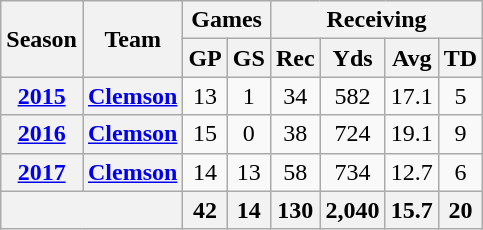<table class="wikitable" style="text-align:center;">
<tr>
<th rowspan="2">Season</th>
<th rowspan="2">Team</th>
<th colspan="2">Games</th>
<th colspan="4">Receiving</th>
</tr>
<tr>
<th>GP</th>
<th>GS</th>
<th>Rec</th>
<th>Yds</th>
<th>Avg</th>
<th>TD</th>
</tr>
<tr>
<th><a href='#'>2015</a></th>
<th><a href='#'>Clemson</a></th>
<td>13</td>
<td>1</td>
<td>34</td>
<td>582</td>
<td>17.1</td>
<td>5</td>
</tr>
<tr>
<th><a href='#'>2016</a></th>
<th><a href='#'>Clemson</a></th>
<td>15</td>
<td>0</td>
<td>38</td>
<td>724</td>
<td>19.1</td>
<td>9</td>
</tr>
<tr>
<th><a href='#'>2017</a></th>
<th><a href='#'>Clemson</a></th>
<td>14</td>
<td>13</td>
<td>58</td>
<td>734</td>
<td>12.7</td>
<td>6</td>
</tr>
<tr>
<th colspan="2"></th>
<th>42</th>
<th>14</th>
<th>130</th>
<th>2,040</th>
<th>15.7</th>
<th>20</th>
</tr>
</table>
